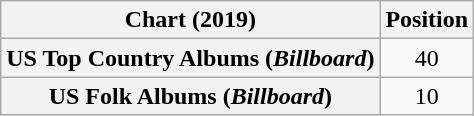<table class="wikitable sortable plainrowheaders" style="text-align:center">
<tr>
<th scope="col">Chart (2019)</th>
<th scope="col">Position</th>
</tr>
<tr>
<th scope="row">US Top Country Albums (<em>Billboard</em>)</th>
<td>40</td>
</tr>
<tr>
<th scope="row">US Folk Albums (<em>Billboard</em>)</th>
<td>10</td>
</tr>
</table>
